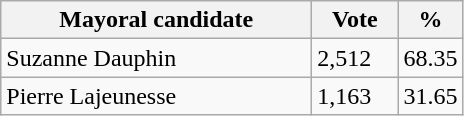<table class="wikitable">
<tr>
<th bgcolor="#DDDDFF" width="200px">Mayoral candidate</th>
<th bgcolor="#DDDDFF" width="50px">Vote</th>
<th bgcolor="#DDDDFF"  width="30px">%</th>
</tr>
<tr>
<td>Suzanne Dauphin</td>
<td>2,512</td>
<td>68.35</td>
</tr>
<tr>
<td>Pierre Lajeunesse</td>
<td>1,163</td>
<td>31.65</td>
</tr>
</table>
